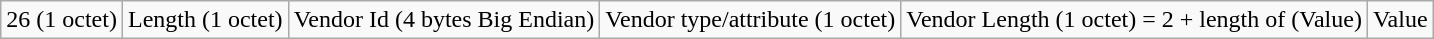<table class=wikitable>
<tr>
<td>26 (1 octet)</td>
<td>Length (1 octet)</td>
<td>Vendor Id (4 bytes Big Endian)</td>
<td>Vendor type/attribute (1 octet)</td>
<td>Vendor Length (1 octet) = 2 + length of (Value)</td>
<td>Value</td>
</tr>
</table>
